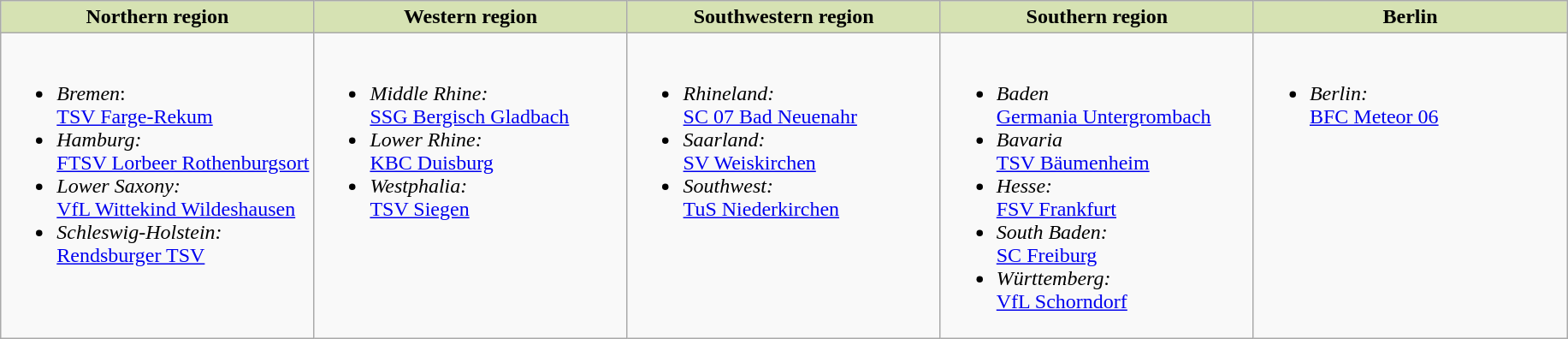<table class="wikitable">
<tr valign="top" style="background-color: #d6e2b3;">
<td style="width: 20%; text-align:center;"><strong>Northern region</strong></td>
<td style="width: 20%; text-align:center;"><strong>Western region</strong></td>
<td style="width: 20%; text-align:center;"><strong>Southwestern region</strong></td>
<td style="width: 20%; text-align:center;"><strong>Southern region</strong></td>
<td style="width: 20%; text-align:center;"><strong>Berlin</strong></td>
</tr>
<tr valign="top">
<td><br><ul><li><em>Bremen</em>:<br><a href='#'>TSV Farge-Rekum</a></li><li><em>Hamburg:</em><br><a href='#'>FTSV Lorbeer Rothenburgsort</a></li><li><em>Lower Saxony:</em><br><a href='#'>VfL Wittekind Wildeshausen</a></li><li><em>Schleswig-Holstein:</em><br><a href='#'>Rendsburger TSV</a></li></ul></td>
<td><br><ul><li><em>Middle Rhine:</em><br><a href='#'>SSG Bergisch Gladbach</a></li><li><em>Lower Rhine:</em><br><a href='#'>KBC Duisburg</a></li><li><em>Westphalia:</em><br><a href='#'>TSV Siegen</a></li></ul></td>
<td><br><ul><li><em>Rhineland:</em><br><a href='#'>SC 07 Bad Neuenahr</a></li><li><em>Saarland:</em> <br><a href='#'>SV Weiskirchen</a></li><li><em>Southwest:</em><br><a href='#'>TuS Niederkirchen</a></li></ul></td>
<td><br><ul><li><em>Baden</em><br><a href='#'>Germania Untergrombach</a></li><li><em>Bavaria</em><br><a href='#'>TSV Bäumenheim</a></li><li><em>Hesse:</em><br><a href='#'>FSV Frankfurt</a></li><li><em>South Baden:</em><br><a href='#'>SC Freiburg</a></li><li><em>Württemberg:</em><br><a href='#'>VfL Schorndorf</a></li></ul></td>
<td><br><ul><li><em>Berlin:</em><br><a href='#'>BFC Meteor 06</a></li></ul></td>
</tr>
</table>
